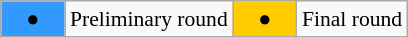<table class="wikitable" style="margin:0.5em auto; font-size:90%;position:relative;">
<tr>
<td style="width:2.5em; background:#3399ff; text-align:center">●</td>
<td>Preliminary round</td>
<td style="width:2.5em; background:#ffcc00; text-align:center">●</td>
<td>Final round</td>
</tr>
</table>
